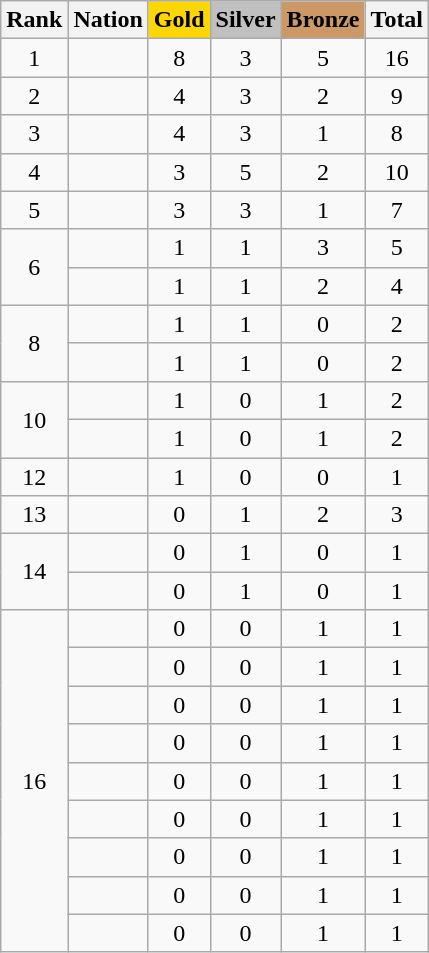<table class="wikitable sortable" style="text-align:center">
<tr>
<th>Rank</th>
<th>Nation</th>
<th style="background-color:gold">Gold</th>
<th style="background-color:silver">Silver</th>
<th style="background-color:#cc9966">Bronze</th>
<th>Total</th>
</tr>
<tr>
<td>1</td>
<td align=left></td>
<td>8</td>
<td>3</td>
<td>5</td>
<td>16</td>
</tr>
<tr>
<td>2</td>
<td align=left></td>
<td>4</td>
<td>3</td>
<td>2</td>
<td>9</td>
</tr>
<tr>
<td>3</td>
<td align=left></td>
<td>4</td>
<td>3</td>
<td>1</td>
<td>8</td>
</tr>
<tr>
<td>4</td>
<td align=left></td>
<td>3</td>
<td>5</td>
<td>2</td>
<td>10</td>
</tr>
<tr>
<td>5</td>
<td align=left></td>
<td>3</td>
<td>3</td>
<td>1</td>
<td>7</td>
</tr>
<tr>
<td rowspan=2>6</td>
<td align=left></td>
<td>1</td>
<td>1</td>
<td>3</td>
<td>5</td>
</tr>
<tr>
<td align=left></td>
<td>1</td>
<td>1</td>
<td>2</td>
<td>4</td>
</tr>
<tr>
<td rowspan=2>8</td>
<td align=left></td>
<td>1</td>
<td>1</td>
<td>0</td>
<td>2</td>
</tr>
<tr>
<td align=left></td>
<td>1</td>
<td>1</td>
<td>0</td>
<td>2</td>
</tr>
<tr>
<td rowspan=2>10</td>
<td align=left></td>
<td>1</td>
<td>0</td>
<td>1</td>
<td>2</td>
</tr>
<tr>
<td align=left></td>
<td>1</td>
<td>0</td>
<td>1</td>
<td>2</td>
</tr>
<tr>
<td>12</td>
<td align=left></td>
<td>1</td>
<td>0</td>
<td>0</td>
<td>1</td>
</tr>
<tr>
<td>13</td>
<td align=left></td>
<td>0</td>
<td>1</td>
<td>2</td>
<td>3</td>
</tr>
<tr>
<td rowspan="2">14</td>
<td align=left></td>
<td>0</td>
<td>1</td>
<td>0</td>
<td>1</td>
</tr>
<tr>
<td align=left></td>
<td>0</td>
<td>1</td>
<td>0</td>
<td>1</td>
</tr>
<tr>
<td rowspan=9>16</td>
<td align=left></td>
<td>0</td>
<td>0</td>
<td>1</td>
<td>1</td>
</tr>
<tr>
<td align=left></td>
<td>0</td>
<td>0</td>
<td>1</td>
<td>1</td>
</tr>
<tr>
<td align=left></td>
<td>0</td>
<td>0</td>
<td>1</td>
<td>1</td>
</tr>
<tr>
<td align=left></td>
<td>0</td>
<td>0</td>
<td>1</td>
<td>1</td>
</tr>
<tr>
<td align=left></td>
<td>0</td>
<td>0</td>
<td>1</td>
<td>1</td>
</tr>
<tr>
<td align=left></td>
<td>0</td>
<td>0</td>
<td>1</td>
<td>1</td>
</tr>
<tr>
<td align=left></td>
<td>0</td>
<td>0</td>
<td>1</td>
<td>1</td>
</tr>
<tr>
<td align=left></td>
<td>0</td>
<td>0</td>
<td>1</td>
<td>1</td>
</tr>
<tr>
<td align=left></td>
<td>0</td>
<td>0</td>
<td>1</td>
<td>1</td>
</tr>
</table>
